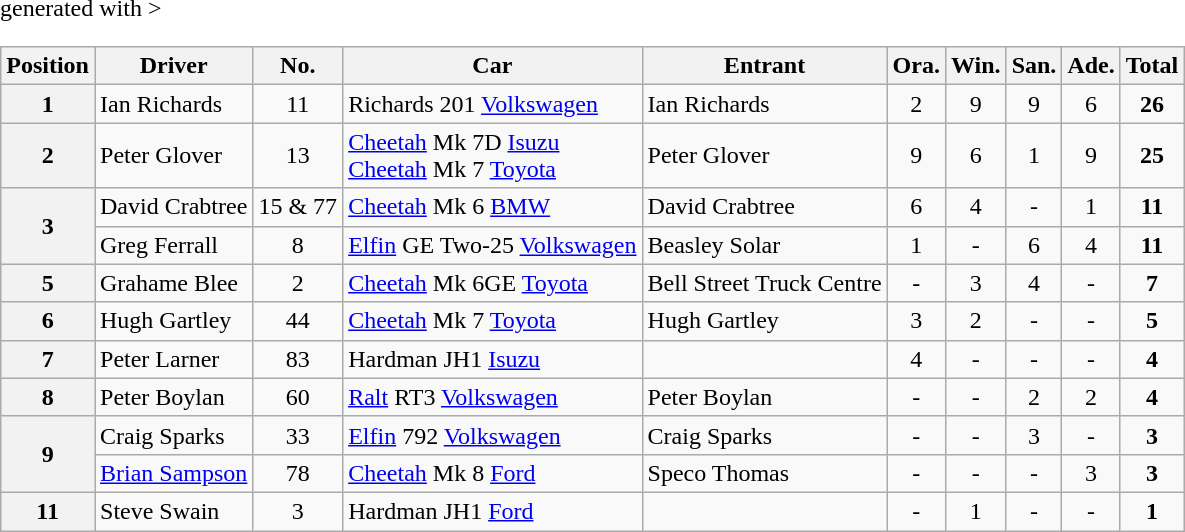<table class="wikitable" <hiddentext>generated with >
<tr style="font-weight:bold">
<th>Position </th>
<th>Driver </th>
<th>No.</th>
<th>Car</th>
<th>Entrant </th>
<th>Ora. </th>
<th>Win. </th>
<th>San. </th>
<th>Ade. </th>
<th>Total </th>
</tr>
<tr>
<th>1</th>
<td>Ian Richards</td>
<td align="center">11</td>
<td>Richards 201 <a href='#'>Volkswagen</a></td>
<td>Ian Richards</td>
<td align="center">2</td>
<td align="center">9</td>
<td align="center">9</td>
<td align="center">6</td>
<td align="center"><strong>26</strong></td>
</tr>
<tr>
<th>2</th>
<td>Peter Glover</td>
<td align="center">13</td>
<td><a href='#'>Cheetah</a> Mk 7D <a href='#'>Isuzu</a><br><a href='#'>Cheetah</a> Mk 7 <a href='#'>Toyota</a></td>
<td>Peter Glover</td>
<td align="center">9</td>
<td align="center">6</td>
<td align="center">1</td>
<td align="center">9</td>
<td align="center"><strong>25</strong></td>
</tr>
<tr>
<th rowspan=2>3</th>
<td>David Crabtree</td>
<td align="center">15  & 77</td>
<td><a href='#'>Cheetah</a> Mk 6 <a href='#'>BMW</a></td>
<td>David Crabtree</td>
<td align="center">6</td>
<td align="center">4</td>
<td align="center">-</td>
<td align="center">1</td>
<td align="center"><strong>11</strong></td>
</tr>
<tr>
<td>Greg Ferrall</td>
<td align="center">8</td>
<td><a href='#'>Elfin</a> GE Two-25 <a href='#'>Volkswagen</a></td>
<td>Beasley Solar</td>
<td align="center">1</td>
<td align="center">-</td>
<td align="center">6</td>
<td align="center">4</td>
<td align="center"><strong>11</strong></td>
</tr>
<tr>
<th>5</th>
<td>Grahame Blee</td>
<td align="center">2</td>
<td><a href='#'>Cheetah</a> Mk 6GE <a href='#'>Toyota</a></td>
<td>Bell Street Truck Centre</td>
<td align="center">-</td>
<td align="center">3</td>
<td align="center">4</td>
<td align="center">-</td>
<td align="center"><strong>7</strong></td>
</tr>
<tr>
<th>6</th>
<td>Hugh Gartley</td>
<td align="center">44</td>
<td><a href='#'>Cheetah</a> Mk 7 <a href='#'>Toyota</a></td>
<td>Hugh Gartley</td>
<td align="center">3</td>
<td align="center">2</td>
<td align="center">-</td>
<td align="center">-</td>
<td align="center"><strong>5</strong></td>
</tr>
<tr>
<th>7</th>
<td>Peter Larner</td>
<td align="center">83 </td>
<td>Hardman JH1 <a href='#'>Isuzu</a></td>
<td></td>
<td align="center">4</td>
<td align="center">-</td>
<td align="center">-</td>
<td align="center">-</td>
<td align="center"><strong>4</strong></td>
</tr>
<tr>
<th>8</th>
<td>Peter Boylan</td>
<td align="center">60</td>
<td><a href='#'>Ralt</a> RT3 <a href='#'>Volkswagen</a></td>
<td>Peter Boylan</td>
<td align="center">-</td>
<td align="center">-</td>
<td align="center">2</td>
<td align="center">2</td>
<td align="center"><strong>4</strong></td>
</tr>
<tr>
<th rowspan=2>9</th>
<td>Craig Sparks</td>
<td align="center">33</td>
<td><a href='#'>Elfin</a> 792 <a href='#'>Volkswagen</a></td>
<td>Craig Sparks</td>
<td align="center">-</td>
<td align="center">-</td>
<td align="center">3</td>
<td align="center">-</td>
<td align="center"><strong>3</strong></td>
</tr>
<tr>
<td><a href='#'>Brian Sampson</a></td>
<td align="center">78</td>
<td><a href='#'>Cheetah</a> Mk 8 <a href='#'>Ford</a></td>
<td>Speco Thomas</td>
<td align="center">-</td>
<td align="center">-</td>
<td align="center">-</td>
<td align="center">3</td>
<td align="center"><strong>3</strong></td>
</tr>
<tr>
<th>11</th>
<td>Steve Swain</td>
<td align="center">3 </td>
<td>Hardman JH1 <a href='#'>Ford</a></td>
<td></td>
<td align="center">-</td>
<td align="center">1</td>
<td align="center">-</td>
<td align="center">-</td>
<td align="center"><strong>1</strong></td>
</tr>
</table>
